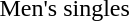<table>
<tr>
<td rowspan=2>Men's singles</td>
<td rowspan=2></td>
<td rowspan=2></td>
<td></td>
</tr>
<tr>
<td></td>
</tr>
<tr>
</tr>
</table>
